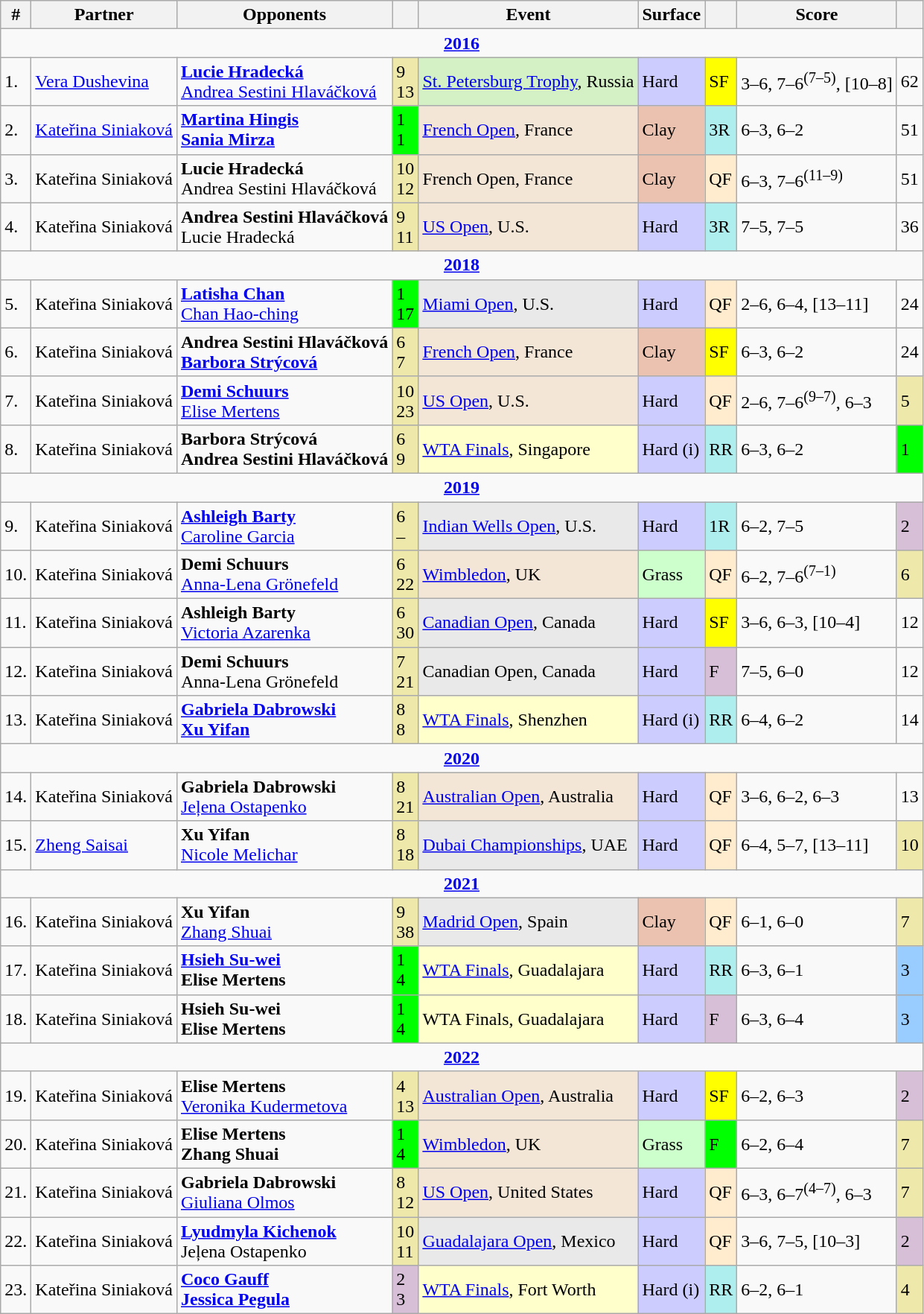<table class="wikitable sortable">
<tr>
<th class=unsortable>#</th>
<th>Partner</th>
<th>Opponents</th>
<th></th>
<th>Event</th>
<th>Surface</th>
<th class=unsortable></th>
<th class=unsortable>Score</th>
<th class=unsortable></th>
</tr>
<tr>
<td colspan="9" align=center><strong><a href='#'>2016</a></strong></td>
</tr>
<tr>
<td>1.</td>
<td> <a href='#'>Vera Dushevina</a></td>
<td> <strong><a href='#'>Lucie Hradecká</a></strong> <br>  <a href='#'>Andrea Sestini Hlaváčková</a></td>
<td bgcolor="eee8aa">9 <br>  13</td>
<td bgcolor="d4f1c5"><a href='#'>St. Petersburg Trophy</a>, Russia</td>
<td bgcolor="#ccf">Hard</td>
<td bgcolor="yellow">SF</td>
<td>3–6, 7–6<sup>(7–5)</sup>, [10–8]</td>
<td>62</td>
</tr>
<tr>
<td>2.</td>
<td> <a href='#'>Kateřina Siniaková</a></td>
<td> <strong><a href='#'>Martina Hingis</a></strong> <br>  <strong><a href='#'>Sania Mirza</a></strong></td>
<td bgcolor="lime">1 <br>  1</td>
<td bgcolor="f3e6d7"><a href='#'>French Open</a>, France</td>
<td bgcolor="ebc2af">Clay</td>
<td bgcolor="afeeee">3R</td>
<td>6–3, 6–2</td>
<td>51</td>
</tr>
<tr>
<td>3.</td>
<td> Kateřina Siniaková</td>
<td> <strong>Lucie Hradecká</strong> <br>  Andrea Sestini Hlaváčková</td>
<td bgcolor="eee8aa">10 <br>  12</td>
<td bgcolor="f3e6d7">French Open, France</td>
<td bgcolor="ebc2af">Clay</td>
<td bgcolor="ffebcd">QF</td>
<td>6–3, 7–6<sup>(11–9)</sup></td>
<td>51</td>
</tr>
<tr>
<td>4.</td>
<td> Kateřina Siniaková</td>
<td> <strong>Andrea Sestini Hlaváčková</strong> <br>  Lucie Hradecká</td>
<td bgcolor="eee8aa">9 <br>  11</td>
<td bgcolor="f3e6d7"><a href='#'>US Open</a>, U.S.</td>
<td bgcolor="#ccf">Hard</td>
<td bgcolor="afeeee">3R</td>
<td>7–5, 7–5</td>
<td>36</td>
</tr>
<tr>
<td colspan="9" align=center><strong><a href='#'>2018</a></strong></td>
</tr>
<tr>
<td>5.</td>
<td> Kateřina Siniaková</td>
<td> <strong><a href='#'>Latisha Chan</a></strong> <br>  <a href='#'>Chan Hao-ching</a></td>
<td bgcolor="lime">1 <br>  17</td>
<td bgcolor="e9e9e9"><a href='#'>Miami Open</a>, U.S.</td>
<td bgcolor="#ccf">Hard</td>
<td bgcolor="ffebcd">QF</td>
<td>2–6, 6–4, [13–11]</td>
<td>24</td>
</tr>
<tr>
<td>6.</td>
<td> Kateřina Siniaková</td>
<td> <strong>Andrea Sestini Hlaváčková</strong> <br>  <strong><a href='#'>Barbora Strýcová</a></strong></td>
<td bgcolor="eee8aa">6 <br>  7</td>
<td bgcolor="f3e6d7"><a href='#'>French Open</a>, France</td>
<td bgcolor="ebc2af">Clay</td>
<td bgcolor="yellow">SF</td>
<td>6–3, 6–2</td>
<td>24</td>
</tr>
<tr>
<td>7.</td>
<td> Kateřina Siniaková</td>
<td> <strong><a href='#'>Demi Schuurs</a></strong> <br>  <a href='#'>Elise Mertens</a></td>
<td bgcolor="eee8aa">10 <br>  23</td>
<td bgcolor="f3e6d7"><a href='#'>US Open</a>, U.S.</td>
<td bgcolor="#ccf">Hard</td>
<td bgcolor="ffebcd">QF</td>
<td>2–6, 7–6<sup>(9–7)</sup>, 6–3</td>
<td bgcolor=eee8aa>5</td>
</tr>
<tr>
<td>8.</td>
<td> Kateřina Siniaková</td>
<td> <strong>Barbora Strýcová</strong> <br>  <strong>Andrea Sestini Hlaváčková</strong></td>
<td bgcolor="eee8aa">6 <br>  9</td>
<td bgcolor="#ffc"><a href='#'>WTA Finals</a>, Singapore</td>
<td bgcolor="#ccf">Hard (i)</td>
<td bgcolor="afeeee">RR</td>
<td>6–3, 6–2</td>
<td bgcolor=lime>1</td>
</tr>
<tr>
<td colspan="9" align=center><strong><a href='#'>2019</a></strong></td>
</tr>
<tr>
<td>9.</td>
<td> Kateřina Siniaková</td>
<td> <strong><a href='#'>Ashleigh Barty</a></strong><br>  <a href='#'>Caroline Garcia</a></td>
<td bgcolor="eee8aa">6 <br>  –</td>
<td bgcolor="e9e9e9"><a href='#'>Indian Wells Open</a>, U.S.</td>
<td bgcolor="#ccf">Hard</td>
<td bgcolor="afeeee">1R</td>
<td>6–2, 7–5</td>
<td bgcolor=thistle>2</td>
</tr>
<tr>
<td>10.</td>
<td> Kateřina Siniaková</td>
<td> <strong>Demi Schuurs</strong> <br>  <a href='#'>Anna-Lena Grönefeld</a></td>
<td bgcolor="eee8aa">6 <br>  22</td>
<td bgcolor="f3e6d7"><a href='#'>Wimbledon</a>, UK</td>
<td bgcolor="#cfc">Grass</td>
<td bgcolor="ffebcd">QF</td>
<td>6–2, 7–6<sup>(7–1)</sup></td>
<td bgcolor=eee8aa>6</td>
</tr>
<tr>
<td>11.</td>
<td> Kateřina Siniaková</td>
<td> <strong>Ashleigh Barty</strong><br>  <a href='#'>Victoria Azarenka</a></td>
<td bgcolor="eee8aa">6 <br>  30</td>
<td bgcolor="e9e9e9"><a href='#'>Canadian Open</a>, Canada</td>
<td bgcolor="#ccf">Hard</td>
<td bgcolor="yellow">SF</td>
<td>3–6, 6–3, [10–4]</td>
<td>12</td>
</tr>
<tr>
<td>12.</td>
<td> Kateřina Siniaková</td>
<td> <strong>Demi Schuurs</strong> <br>  Anna-Lena Grönefeld</td>
<td bgcolor="eee8aa">7 <br>  21</td>
<td bgcolor="e9e9e9">Canadian Open, Canada</td>
<td bgcolor="#ccf">Hard</td>
<td bgcolor="thistle">F</td>
<td>7–5, 6–0</td>
<td>12</td>
</tr>
<tr>
<td>13.</td>
<td> Kateřina Siniaková</td>
<td> <strong><a href='#'>Gabriela Dabrowski</a></strong> <br>  <strong><a href='#'>Xu Yifan</a></strong></td>
<td bgcolor="eee8aa">8 <br>  8</td>
<td bgcolor="#ffc"><a href='#'>WTA Finals</a>, Shenzhen</td>
<td bgcolor="#ccf">Hard (i)</td>
<td bgcolor="afeeee">RR</td>
<td>6–4, 6–2</td>
<td>14</td>
</tr>
<tr>
<td colspan="9" align=center><strong><a href='#'>2020</a></strong></td>
</tr>
<tr>
<td>14.</td>
<td> Kateřina Siniaková</td>
<td> <strong>Gabriela Dabrowski</strong> <br>  <a href='#'>Jeļena Ostapenko</a></td>
<td bgcolor="eee8aa">8 <br>  21</td>
<td bgcolor="f3e6d7"><a href='#'>Australian Open</a>, Australia</td>
<td bgcolor="#ccf">Hard</td>
<td bgcolor="ffebcd">QF</td>
<td>3–6, 6–2, 6–3</td>
<td>13</td>
</tr>
<tr>
<td>15.</td>
<td> <a href='#'>Zheng Saisai</a></td>
<td> <strong>Xu Yifan</strong> <br>  <a href='#'>Nicole Melichar</a></td>
<td bgcolor="eee8aa">8 <br>  18</td>
<td bgcolor="e9e9e9"><a href='#'>Dubai Championships</a>, UAE</td>
<td bgcolor="#ccf">Hard</td>
<td bgcolor="ffebcd">QF</td>
<td>6–4, 5–7, [13–11]</td>
<td bgcolor=eee8aa>10</td>
</tr>
<tr>
<td colspan="9" align=center><strong><a href='#'>2021</a></strong></td>
</tr>
<tr>
<td>16.</td>
<td> Kateřina Siniaková</td>
<td> <strong>Xu Yifan</strong> <br>  <a href='#'>Zhang Shuai</a></td>
<td bgcolor="eee8aa">9 <br>  38</td>
<td bgcolor="e9e9e9"><a href='#'>Madrid Open</a>, Spain</td>
<td bgcolor="ebc2af">Clay</td>
<td bgcolor="ffebcd">QF</td>
<td>6–1, 6–0</td>
<td bgcolor=eee8aa>7</td>
</tr>
<tr>
<td>17.</td>
<td> Kateřina Siniaková</td>
<td> <strong><a href='#'>Hsieh Su-wei</a></strong> <br>  <strong>Elise Mertens</strong></td>
<td bgcolor="lime">1 <br>  4</td>
<td bgcolor="#ffc"><a href='#'>WTA Finals</a>, Guadalajara</td>
<td bgcolor="#ccf">Hard</td>
<td bgcolor="afeeee">RR</td>
<td>6–3, 6–1</td>
<td bgcolor=#9cf>3</td>
</tr>
<tr>
<td>18.</td>
<td> Kateřina Siniaková</td>
<td> <strong>Hsieh Su-wei</strong> <br>  <strong>Elise Mertens</strong></td>
<td bgcolor="lime">1 <br>  4</td>
<td bgcolor="#ffc">WTA Finals, Guadalajara</td>
<td bgcolor="#ccf">Hard</td>
<td bgcolor="thistle">F</td>
<td>6–3, 6–4</td>
<td bgcolor=#9cf>3</td>
</tr>
<tr>
<td align=center colspan="9"><strong><a href='#'>2022</a></strong></td>
</tr>
<tr>
<td>19.</td>
<td> Kateřina Siniaková</td>
<td> <strong>Elise Mertens</strong> <br>  <a href='#'>Veronika Kudermetova</a></td>
<td bgcolor=eee8aa>4 <br>  13</td>
<td bgcolor="f3e6d7"><a href='#'>Australian Open</a>, Australia</td>
<td bgcolor=#ccf>Hard</td>
<td bgcolor=yellow>SF</td>
<td>6–2, 6–3</td>
<td bgcolor=thistle>2</td>
</tr>
<tr>
<td>20.</td>
<td> Kateřina Siniaková</td>
<td> <strong>Elise Mertens</strong> <br>  <strong>Zhang Shuai</strong></td>
<td bgcolor=lime>1 <br>  4</td>
<td bgcolor="f3e6d7"><a href='#'>Wimbledon</a>, UK</td>
<td bgcolor=#cfc>Grass</td>
<td bgcolor=lime>F</td>
<td>6–2, 6–4</td>
<td bgcolor=eee8aa>7</td>
</tr>
<tr>
<td>21.</td>
<td> Kateřina Siniaková</td>
<td> <strong>Gabriela Dabrowski</strong> <br>  <a href='#'>Giuliana Olmos</a></td>
<td bgcolor=eee8aa>8 <br>  12</td>
<td bgcolor="f3e6d7"><a href='#'>US Open</a>, United States</td>
<td bgcolor=#ccf>Hard</td>
<td bgcolor=ffebcd>QF</td>
<td>6–3, 6–7<sup>(4–7)</sup>, 6–3</td>
<td bgcolor=eee8aa>7</td>
</tr>
<tr>
<td>22.</td>
<td> Kateřina Siniaková</td>
<td> <strong><a href='#'>Lyudmyla Kichenok</a></strong> <br>  Jeļena Ostapenko</td>
<td bgcolor=eee8aa>10 <br>  11</td>
<td bgcolor=e9e9e9><a href='#'>Guadalajara Open</a>, Mexico</td>
<td bgcolor=#ccf>Hard</td>
<td bgcolor=ffebcd>QF</td>
<td>3–6, 7–5, [10–3]</td>
<td bgcolor=thistle>2</td>
</tr>
<tr>
<td>23.</td>
<td> Kateřina Siniaková</td>
<td> <strong><a href='#'>Coco Gauff</a></strong> <br>  <strong><a href='#'>Jessica Pegula</a></strong></td>
<td bgcolor=thistle>2 <br>  3</td>
<td bgcolor=#ffc><a href='#'>WTA Finals</a>, Fort Worth</td>
<td bgcolor=#ccf>Hard (i)</td>
<td bgcolor=afeeee>RR</td>
<td>6–2, 6–1</td>
<td bgcolor=eee8aa>4</td>
</tr>
</table>
